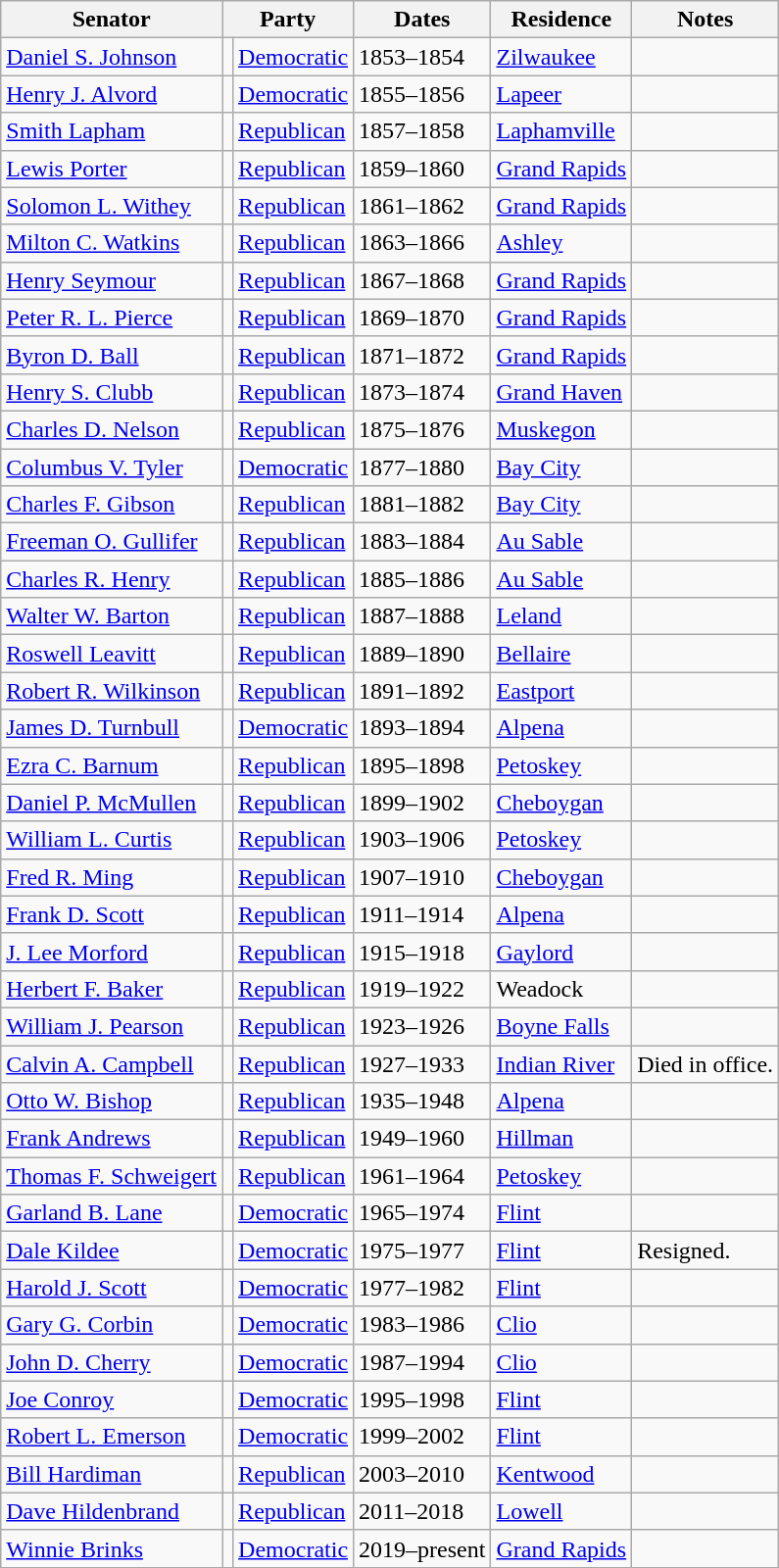<table class=wikitable>
<tr valign=bottom>
<th>Senator</th>
<th colspan="2">Party</th>
<th>Dates</th>
<th>Residence</th>
<th>Notes</th>
</tr>
<tr>
<td><a href='#'>Daniel S. Johnson</a></td>
<td bgcolor=></td>
<td><a href='#'>Democratic</a></td>
<td>1853–1854</td>
<td><a href='#'>Zilwaukee</a></td>
<td></td>
</tr>
<tr>
<td><a href='#'>Henry J. Alvord</a></td>
<td bgcolor=></td>
<td><a href='#'>Democratic</a></td>
<td>1855–1856</td>
<td><a href='#'>Lapeer</a></td>
<td></td>
</tr>
<tr>
<td><a href='#'>Smith Lapham</a></td>
<td bgcolor=></td>
<td><a href='#'>Republican</a></td>
<td>1857–1858</td>
<td><a href='#'>Laphamville</a></td>
<td></td>
</tr>
<tr>
<td><a href='#'>Lewis Porter</a></td>
<td bgcolor=></td>
<td><a href='#'>Republican</a></td>
<td>1859–1860</td>
<td><a href='#'>Grand Rapids</a></td>
<td></td>
</tr>
<tr>
<td><a href='#'>Solomon L. Withey</a></td>
<td bgcolor=></td>
<td><a href='#'>Republican</a></td>
<td>1861–1862</td>
<td><a href='#'>Grand Rapids</a></td>
<td></td>
</tr>
<tr>
<td><a href='#'>Milton C. Watkins</a></td>
<td bgcolor=></td>
<td><a href='#'>Republican</a></td>
<td>1863–1866</td>
<td><a href='#'>Ashley</a></td>
<td></td>
</tr>
<tr>
<td><a href='#'>Henry Seymour</a></td>
<td bgcolor=></td>
<td><a href='#'>Republican</a></td>
<td>1867–1868</td>
<td><a href='#'>Grand Rapids</a></td>
<td></td>
</tr>
<tr>
<td><a href='#'>Peter R. L. Pierce</a></td>
<td bgcolor=></td>
<td><a href='#'>Republican</a></td>
<td>1869–1870</td>
<td><a href='#'>Grand Rapids</a></td>
<td></td>
</tr>
<tr>
<td><a href='#'>Byron D. Ball</a></td>
<td bgcolor=></td>
<td><a href='#'>Republican</a></td>
<td>1871–1872</td>
<td><a href='#'>Grand Rapids</a></td>
<td></td>
</tr>
<tr>
<td><a href='#'>Henry S. Clubb</a></td>
<td bgcolor=></td>
<td><a href='#'>Republican</a></td>
<td>1873–1874</td>
<td><a href='#'>Grand Haven</a></td>
<td></td>
</tr>
<tr>
<td><a href='#'>Charles D. Nelson</a></td>
<td bgcolor=></td>
<td><a href='#'>Republican</a></td>
<td>1875–1876</td>
<td><a href='#'>Muskegon</a></td>
<td></td>
</tr>
<tr>
<td><a href='#'>Columbus V. Tyler</a></td>
<td bgcolor=></td>
<td><a href='#'>Democratic</a></td>
<td>1877–1880</td>
<td><a href='#'>Bay City</a></td>
<td></td>
</tr>
<tr>
<td><a href='#'>Charles F. Gibson</a></td>
<td bgcolor=></td>
<td><a href='#'>Republican</a></td>
<td>1881–1882</td>
<td><a href='#'>Bay City</a></td>
<td></td>
</tr>
<tr>
<td><a href='#'>Freeman O. Gullifer</a></td>
<td bgcolor=></td>
<td><a href='#'>Republican</a></td>
<td>1883–1884</td>
<td><a href='#'>Au Sable</a></td>
<td></td>
</tr>
<tr>
<td><a href='#'>Charles R. Henry</a></td>
<td bgcolor=></td>
<td><a href='#'>Republican</a></td>
<td>1885–1886</td>
<td><a href='#'>Au Sable</a></td>
<td></td>
</tr>
<tr>
<td><a href='#'>Walter W. Barton</a></td>
<td bgcolor=></td>
<td><a href='#'>Republican</a></td>
<td>1887–1888</td>
<td><a href='#'>Leland</a></td>
<td></td>
</tr>
<tr>
<td><a href='#'>Roswell Leavitt</a></td>
<td bgcolor=></td>
<td><a href='#'>Republican</a></td>
<td>1889–1890</td>
<td><a href='#'>Bellaire</a></td>
<td></td>
</tr>
<tr>
<td><a href='#'>Robert R. Wilkinson</a></td>
<td bgcolor=></td>
<td><a href='#'>Republican</a></td>
<td>1891–1892</td>
<td><a href='#'>Eastport</a></td>
<td></td>
</tr>
<tr>
<td><a href='#'>James D. Turnbull</a></td>
<td bgcolor=></td>
<td><a href='#'>Democratic</a></td>
<td>1893–1894</td>
<td><a href='#'>Alpena</a></td>
<td></td>
</tr>
<tr>
<td><a href='#'>Ezra C. Barnum</a></td>
<td bgcolor=></td>
<td><a href='#'>Republican</a></td>
<td>1895–1898</td>
<td><a href='#'>Petoskey</a></td>
<td></td>
</tr>
<tr>
<td><a href='#'>Daniel P. McMullen</a></td>
<td bgcolor=></td>
<td><a href='#'>Republican</a></td>
<td>1899–1902</td>
<td><a href='#'>Cheboygan</a></td>
<td></td>
</tr>
<tr>
<td><a href='#'>William L. Curtis</a></td>
<td bgcolor=></td>
<td><a href='#'>Republican</a></td>
<td>1903–1906</td>
<td><a href='#'>Petoskey</a></td>
<td></td>
</tr>
<tr>
<td><a href='#'>Fred R. Ming</a></td>
<td bgcolor=></td>
<td><a href='#'>Republican</a></td>
<td>1907–1910</td>
<td><a href='#'>Cheboygan</a></td>
<td></td>
</tr>
<tr>
<td><a href='#'>Frank D. Scott</a></td>
<td bgcolor=></td>
<td><a href='#'>Republican</a></td>
<td>1911–1914</td>
<td><a href='#'>Alpena</a></td>
<td></td>
</tr>
<tr>
<td><a href='#'>J. Lee Morford</a></td>
<td bgcolor=></td>
<td><a href='#'>Republican</a></td>
<td>1915–1918</td>
<td><a href='#'>Gaylord</a></td>
<td></td>
</tr>
<tr>
<td><a href='#'>Herbert F. Baker</a></td>
<td bgcolor=></td>
<td><a href='#'>Republican</a></td>
<td>1919–1922</td>
<td>Weadock</td>
<td></td>
</tr>
<tr>
<td><a href='#'>William J. Pearson</a></td>
<td bgcolor=></td>
<td><a href='#'>Republican</a></td>
<td>1923–1926</td>
<td><a href='#'>Boyne Falls</a></td>
<td></td>
</tr>
<tr>
<td><a href='#'>Calvin A. Campbell</a></td>
<td bgcolor=></td>
<td><a href='#'>Republican</a></td>
<td>1927–1933</td>
<td><a href='#'>Indian River</a></td>
<td>Died in office.</td>
</tr>
<tr>
<td><a href='#'>Otto W. Bishop</a></td>
<td bgcolor=></td>
<td><a href='#'>Republican</a></td>
<td>1935–1948</td>
<td><a href='#'>Alpena</a></td>
<td></td>
</tr>
<tr>
<td><a href='#'>Frank Andrews</a></td>
<td bgcolor=></td>
<td><a href='#'>Republican</a></td>
<td>1949–1960</td>
<td><a href='#'>Hillman</a></td>
<td></td>
</tr>
<tr>
<td><a href='#'>Thomas F. Schweigert</a></td>
<td bgcolor=></td>
<td><a href='#'>Republican</a></td>
<td>1961–1964</td>
<td><a href='#'>Petoskey</a></td>
<td></td>
</tr>
<tr>
<td><a href='#'>Garland B. Lane</a></td>
<td bgcolor=></td>
<td><a href='#'>Democratic</a></td>
<td>1965–1974</td>
<td><a href='#'>Flint</a></td>
<td></td>
</tr>
<tr>
<td><a href='#'>Dale Kildee</a></td>
<td bgcolor=></td>
<td><a href='#'>Democratic</a></td>
<td>1975–1977</td>
<td><a href='#'>Flint</a></td>
<td>Resigned.</td>
</tr>
<tr>
<td><a href='#'>Harold J. Scott</a></td>
<td bgcolor=></td>
<td><a href='#'>Democratic</a></td>
<td>1977–1982</td>
<td><a href='#'>Flint</a></td>
<td></td>
</tr>
<tr>
<td><a href='#'>Gary G. Corbin</a></td>
<td bgcolor=></td>
<td><a href='#'>Democratic</a></td>
<td>1983–1986</td>
<td><a href='#'>Clio</a></td>
<td></td>
</tr>
<tr>
<td><a href='#'>John D. Cherry</a></td>
<td bgcolor=></td>
<td><a href='#'>Democratic</a></td>
<td>1987–1994</td>
<td><a href='#'>Clio</a></td>
<td></td>
</tr>
<tr>
<td><a href='#'>Joe Conroy</a></td>
<td bgcolor=></td>
<td><a href='#'>Democratic</a></td>
<td>1995–1998</td>
<td><a href='#'>Flint</a></td>
<td></td>
</tr>
<tr>
<td><a href='#'>Robert L. Emerson</a></td>
<td bgcolor=></td>
<td><a href='#'>Democratic</a></td>
<td>1999–2002</td>
<td><a href='#'>Flint</a></td>
<td></td>
</tr>
<tr>
<td><a href='#'>Bill Hardiman</a></td>
<td bgcolor=></td>
<td><a href='#'>Republican</a></td>
<td>2003–2010</td>
<td><a href='#'>Kentwood</a></td>
<td></td>
</tr>
<tr>
<td><a href='#'>Dave Hildenbrand</a></td>
<td bgcolor=></td>
<td><a href='#'>Republican</a></td>
<td>2011–2018</td>
<td><a href='#'>Lowell</a></td>
<td></td>
</tr>
<tr>
<td><a href='#'>Winnie Brinks</a></td>
<td bgcolor=></td>
<td><a href='#'>Democratic</a></td>
<td>2019–present</td>
<td><a href='#'>Grand Rapids</a></td>
<td></td>
</tr>
</table>
